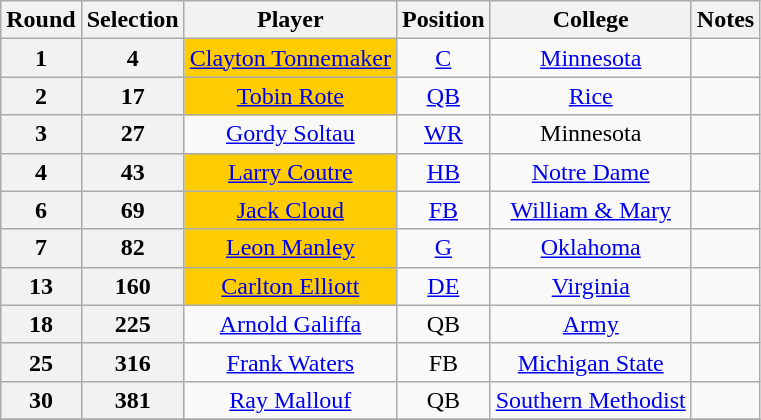<table class="wikitable" style="text-align:center">
<tr>
<th>Round</th>
<th>Selection</th>
<th>Player</th>
<th>Position</th>
<th>College</th>
<th>Notes</th>
</tr>
<tr>
<th>1</th>
<th>4</th>
<td bgcolor="#FFCC00"><a href='#'>Clayton Tonnemaker</a></td>
<td><a href='#'>C</a></td>
<td><a href='#'>Minnesota</a></td>
<td></td>
</tr>
<tr>
<th>2</th>
<th>17</th>
<td bgcolor="#FFCC00"><a href='#'>Tobin Rote</a></td>
<td><a href='#'>QB</a></td>
<td><a href='#'>Rice</a></td>
<td></td>
</tr>
<tr>
<th>3</th>
<th>27</th>
<td><a href='#'>Gordy Soltau</a></td>
<td><a href='#'>WR</a></td>
<td>Minnesota</td>
<td></td>
</tr>
<tr>
<th>4</th>
<th>43</th>
<td bgcolor="#FFCC00"><a href='#'>Larry Coutre</a></td>
<td><a href='#'>HB</a></td>
<td><a href='#'>Notre Dame</a></td>
<td></td>
</tr>
<tr>
<th>6</th>
<th>69</th>
<td bgcolor="#FFCC00"><a href='#'>Jack Cloud</a></td>
<td><a href='#'>FB</a></td>
<td><a href='#'>William & Mary</a></td>
<td></td>
</tr>
<tr>
<th>7</th>
<th>82</th>
<td bgcolor="#FFCC00"><a href='#'>Leon Manley</a></td>
<td><a href='#'>G</a></td>
<td><a href='#'>Oklahoma</a></td>
<td></td>
</tr>
<tr>
<th>13</th>
<th>160</th>
<td bgcolor="#FFCC00"><a href='#'>Carlton Elliott</a></td>
<td><a href='#'>DE</a></td>
<td><a href='#'>Virginia</a></td>
<td></td>
</tr>
<tr>
<th>18</th>
<th>225</th>
<td><a href='#'>Arnold Galiffa</a></td>
<td>QB</td>
<td><a href='#'>Army</a></td>
<td></td>
</tr>
<tr>
<th>25</th>
<th>316</th>
<td><a href='#'>Frank Waters</a></td>
<td>FB</td>
<td><a href='#'>Michigan State</a></td>
<td></td>
</tr>
<tr>
<th>30</th>
<th>381</th>
<td><a href='#'>Ray Mallouf</a></td>
<td>QB</td>
<td><a href='#'>Southern Methodist</a></td>
<td></td>
</tr>
<tr>
</tr>
</table>
